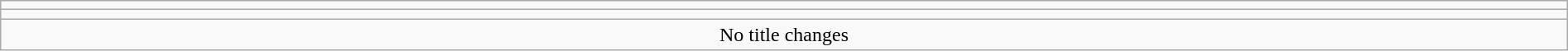<table class="wikitable" style="text-align:center; width:100%;">
<tr>
<td colspan="5"></td>
</tr>
<tr>
<td colspan="5"><strong></strong></td>
</tr>
<tr>
<td colspan="5">No title changes</td>
</tr>
</table>
